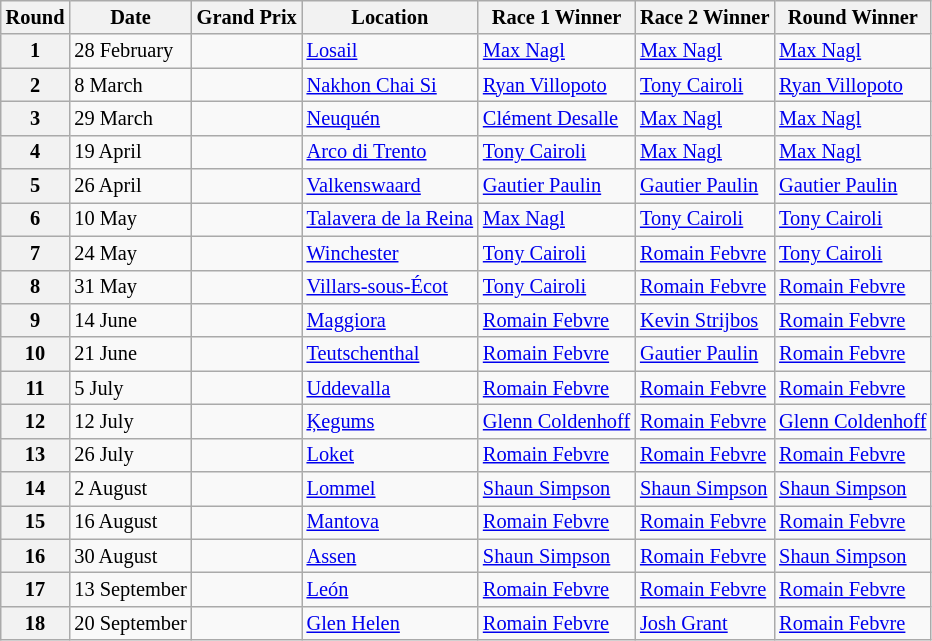<table class="wikitable" style="font-size: 85%;">
<tr>
<th>Round</th>
<th>Date</th>
<th>Grand Prix</th>
<th>Location</th>
<th>Race 1 Winner</th>
<th>Race 2 Winner</th>
<th>Round Winner</th>
</tr>
<tr>
<th>1</th>
<td>28 February</td>
<td></td>
<td><a href='#'>Losail</a></td>
<td> <a href='#'>Max Nagl</a></td>
<td> <a href='#'>Max Nagl</a></td>
<td> <a href='#'>Max Nagl</a></td>
</tr>
<tr>
<th>2</th>
<td>8 March</td>
<td></td>
<td><a href='#'>Nakhon Chai Si</a></td>
<td> <a href='#'>Ryan Villopoto</a></td>
<td> <a href='#'>Tony Cairoli</a></td>
<td> <a href='#'>Ryan Villopoto</a></td>
</tr>
<tr>
<th>3</th>
<td>29 March</td>
<td></td>
<td><a href='#'>Neuquén</a></td>
<td> <a href='#'>Clément Desalle</a></td>
<td> <a href='#'>Max Nagl</a></td>
<td> <a href='#'>Max Nagl</a></td>
</tr>
<tr>
<th>4</th>
<td>19 April</td>
<td></td>
<td><a href='#'>Arco di Trento</a></td>
<td> <a href='#'>Tony Cairoli</a></td>
<td> <a href='#'>Max Nagl</a></td>
<td> <a href='#'>Max Nagl</a></td>
</tr>
<tr>
<th>5</th>
<td>26 April</td>
<td></td>
<td><a href='#'>Valkenswaard</a></td>
<td> <a href='#'>Gautier Paulin</a></td>
<td> <a href='#'>Gautier Paulin</a></td>
<td> <a href='#'>Gautier Paulin</a></td>
</tr>
<tr>
<th>6</th>
<td>10 May</td>
<td></td>
<td><a href='#'>Talavera de la Reina</a></td>
<td> <a href='#'>Max Nagl</a></td>
<td> <a href='#'>Tony Cairoli</a></td>
<td> <a href='#'>Tony Cairoli</a></td>
</tr>
<tr>
<th>7</th>
<td>24 May</td>
<td></td>
<td><a href='#'>Winchester</a></td>
<td> <a href='#'>Tony Cairoli</a></td>
<td> <a href='#'>Romain Febvre</a></td>
<td> <a href='#'>Tony Cairoli</a></td>
</tr>
<tr>
<th>8</th>
<td>31 May</td>
<td></td>
<td><a href='#'>Villars-sous-Écot</a></td>
<td> <a href='#'>Tony Cairoli</a></td>
<td> <a href='#'>Romain Febvre</a></td>
<td> <a href='#'>Romain Febvre</a></td>
</tr>
<tr>
<th>9</th>
<td>14 June</td>
<td></td>
<td><a href='#'>Maggiora</a></td>
<td> <a href='#'>Romain Febvre</a></td>
<td> <a href='#'>Kevin Strijbos</a></td>
<td> <a href='#'>Romain Febvre</a></td>
</tr>
<tr>
<th>10</th>
<td>21 June</td>
<td></td>
<td><a href='#'>Teutschenthal</a></td>
<td> <a href='#'>Romain Febvre</a></td>
<td> <a href='#'>Gautier Paulin</a></td>
<td> <a href='#'>Romain Febvre</a></td>
</tr>
<tr>
<th>11</th>
<td>5 July</td>
<td></td>
<td><a href='#'>Uddevalla</a></td>
<td> <a href='#'>Romain Febvre</a></td>
<td> <a href='#'>Romain Febvre</a></td>
<td> <a href='#'>Romain Febvre</a></td>
</tr>
<tr>
<th>12</th>
<td>12 July</td>
<td></td>
<td><a href='#'>Ķegums</a></td>
<td> <a href='#'>Glenn Coldenhoff</a></td>
<td> <a href='#'>Romain Febvre</a></td>
<td> <a href='#'>Glenn Coldenhoff</a></td>
</tr>
<tr>
<th>13</th>
<td>26 July</td>
<td></td>
<td><a href='#'>Loket</a></td>
<td> <a href='#'>Romain Febvre</a></td>
<td> <a href='#'>Romain Febvre</a></td>
<td> <a href='#'>Romain Febvre</a></td>
</tr>
<tr>
<th>14</th>
<td>2 August</td>
<td></td>
<td><a href='#'>Lommel</a></td>
<td> <a href='#'>Shaun Simpson</a></td>
<td> <a href='#'>Shaun Simpson</a></td>
<td> <a href='#'>Shaun Simpson</a></td>
</tr>
<tr>
<th>15</th>
<td>16 August</td>
<td></td>
<td><a href='#'>Mantova</a></td>
<td> <a href='#'>Romain Febvre</a></td>
<td> <a href='#'>Romain Febvre</a></td>
<td> <a href='#'>Romain Febvre</a></td>
</tr>
<tr>
<th>16</th>
<td>30 August</td>
<td></td>
<td><a href='#'>Assen</a></td>
<td> <a href='#'>Shaun Simpson</a></td>
<td> <a href='#'>Romain Febvre</a></td>
<td> <a href='#'>Shaun Simpson</a></td>
</tr>
<tr>
<th>17</th>
<td>13 September</td>
<td></td>
<td><a href='#'>León</a></td>
<td> <a href='#'>Romain Febvre</a></td>
<td> <a href='#'>Romain Febvre</a></td>
<td> <a href='#'>Romain Febvre</a></td>
</tr>
<tr>
<th>18</th>
<td>20 September</td>
<td></td>
<td><a href='#'>Glen Helen</a></td>
<td> <a href='#'>Romain Febvre</a></td>
<td> <a href='#'>Josh Grant</a></td>
<td> <a href='#'>Romain Febvre</a></td>
</tr>
</table>
